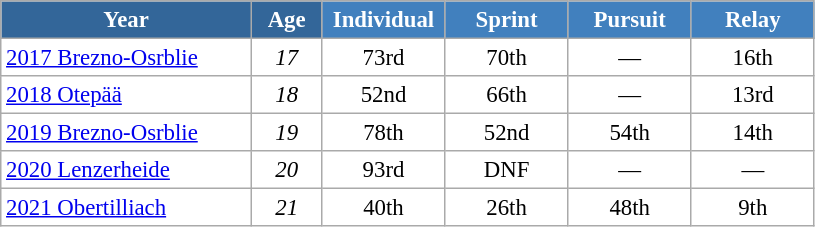<table class="wikitable" style="font-size:95%; text-align:center; border:grey solid 1px; border-collapse:collapse; background:#ffffff;">
<tr>
<th style="background-color:#369; color:white;    width:160px;">Year</th>
<th style="background-color:#369; color:white;    width:40px;">Age</th>
<th style="background-color:#4180be; color:white; width:75px;">Individual</th>
<th style="background-color:#4180be; color:white; width:75px;">Sprint</th>
<th style="background-color:#4180be; color:white; width:75px;">Pursuit</th>
<th style="background-color:#4180be; color:white; width:75px;">Relay</th>
</tr>
<tr>
<td align=left> <a href='#'>2017 Brezno-Osrblie</a></td>
<td><em>17</em></td>
<td>73rd</td>
<td>70th</td>
<td>—</td>
<td>16th</td>
</tr>
<tr>
<td align=left> <a href='#'>2018 Otepää</a></td>
<td><em>18</em></td>
<td>52nd</td>
<td>66th</td>
<td>—</td>
<td>13rd</td>
</tr>
<tr>
<td align=left> <a href='#'>2019 Brezno-Osrblie</a></td>
<td><em>19</em></td>
<td>78th</td>
<td>52nd</td>
<td>54th</td>
<td>14th</td>
</tr>
<tr>
<td align=left> <a href='#'>2020 Lenzerheide</a></td>
<td><em>20</em></td>
<td>93rd</td>
<td>DNF</td>
<td>—</td>
<td>—</td>
</tr>
<tr>
<td align=left> <a href='#'>2021 Obertilliach</a></td>
<td><em>21</em></td>
<td>40th</td>
<td>26th</td>
<td>48th</td>
<td>9th</td>
</tr>
</table>
